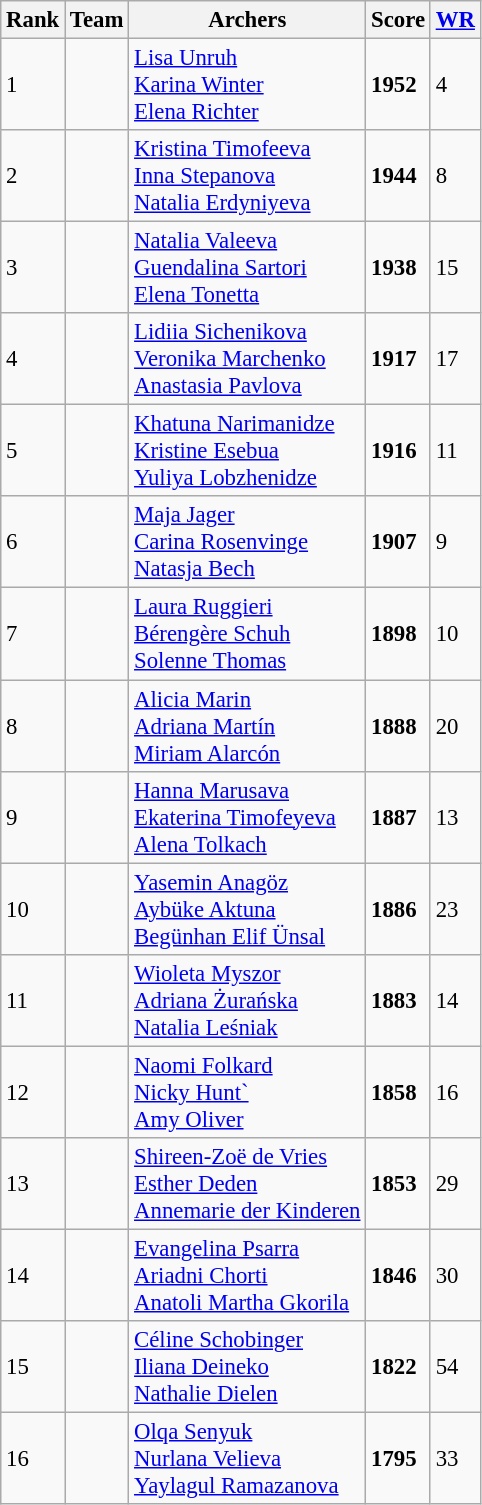<table class="wikitable sortable" style="font-size:95%; text-align:left;">
<tr>
<th>Rank</th>
<th>Team</th>
<th>Archers</th>
<th>Score</th>
<th><a href='#'>WR</a></th>
</tr>
<tr>
<td>1</td>
<td></td>
<td><a href='#'>Lisa Unruh</a><br><a href='#'>Karina Winter</a><br><a href='#'>Elena Richter</a></td>
<td><strong>1952</strong></td>
<td>4</td>
</tr>
<tr>
<td>2</td>
<td></td>
<td><a href='#'>Kristina Timofeeva</a><br><a href='#'>Inna Stepanova</a><br><a href='#'>Natalia Erdyniyeva</a></td>
<td><strong>1944</strong></td>
<td>8</td>
</tr>
<tr>
<td>3</td>
<td></td>
<td><a href='#'>Natalia Valeeva</a><br><a href='#'>Guendalina Sartori</a><br><a href='#'>Elena Tonetta</a></td>
<td><strong>1938</strong></td>
<td>15</td>
</tr>
<tr>
<td>4</td>
<td></td>
<td><a href='#'>Lidiia Sichenikova</a><br><a href='#'>Veronika Marchenko</a><br><a href='#'>Anastasia Pavlova</a></td>
<td><strong>1917</strong></td>
<td>17</td>
</tr>
<tr>
<td>5</td>
<td></td>
<td><a href='#'>Khatuna Narimanidze</a><br><a href='#'>Kristine Esebua</a><br><a href='#'>Yuliya Lobzhenidze</a></td>
<td><strong> 1916</strong></td>
<td>11</td>
</tr>
<tr>
<td>6</td>
<td></td>
<td><a href='#'>Maja Jager</a><br><a href='#'>Carina Rosenvinge</a><br><a href='#'>Natasja Bech</a></td>
<td><strong>1907</strong></td>
<td>9</td>
</tr>
<tr>
<td>7</td>
<td></td>
<td><a href='#'>Laura Ruggieri</a><br><a href='#'>Bérengère Schuh</a><br><a href='#'>Solenne Thomas</a></td>
<td><strong> 1898</strong></td>
<td>10</td>
</tr>
<tr>
<td>8</td>
<td></td>
<td><a href='#'>Alicia Marin</a><br><a href='#'>Adriana Martín</a><br><a href='#'>Miriam Alarcón</a></td>
<td><strong>1888</strong></td>
<td>20</td>
</tr>
<tr>
<td>9</td>
<td></td>
<td><a href='#'>Hanna Marusava</a><br><a href='#'>Ekaterina Timofeyeva</a><br><a href='#'>Alena Tolkach</a></td>
<td><strong>1887</strong></td>
<td>13</td>
</tr>
<tr>
<td>10</td>
<td></td>
<td><a href='#'>Yasemin Anagöz</a><br><a href='#'>Aybüke Aktuna</a><br><a href='#'>Begünhan Elif Ünsal</a></td>
<td><strong>1886</strong></td>
<td>23</td>
</tr>
<tr>
<td>11</td>
<td></td>
<td><a href='#'>Wioleta Myszor</a><br><a href='#'>Adriana Żurańska</a><br><a href='#'>Natalia Leśniak</a></td>
<td><strong> 1883</strong></td>
<td>14</td>
</tr>
<tr>
<td>12</td>
<td></td>
<td><a href='#'>Naomi Folkard</a><br><a href='#'>Nicky Hunt`</a><br><a href='#'>Amy Oliver</a></td>
<td><strong> 1858</strong></td>
<td>16</td>
</tr>
<tr>
<td>13</td>
<td></td>
<td><a href='#'>Shireen-Zoë de Vries</a><br><a href='#'>Esther Deden</a><br><a href='#'>Annemarie der Kinderen</a></td>
<td><strong>1853</strong></td>
<td>29</td>
</tr>
<tr>
<td>14</td>
<td></td>
<td><a href='#'>Evangelina Psarra</a><br><a href='#'>Ariadni Chorti</a><br><a href='#'>Anatoli Martha Gkorila</a></td>
<td><strong>1846</strong></td>
<td>30</td>
</tr>
<tr>
<td>15</td>
<td></td>
<td><a href='#'>Céline Schobinger</a><br><a href='#'>Iliana Deineko</a><br><a href='#'>Nathalie Dielen</a></td>
<td><strong>1822</strong></td>
<td>54</td>
</tr>
<tr>
<td>16</td>
<td></td>
<td><a href='#'>Olqa Senyuk</a><br><a href='#'>Nurlana Velieva</a><br><a href='#'>Yaylagul Ramazanova</a></td>
<td><strong>1795</strong></td>
<td>33</td>
</tr>
</table>
